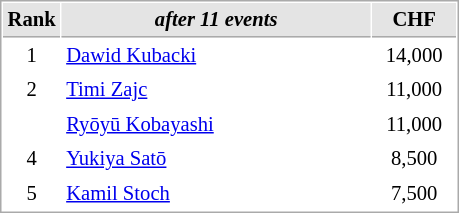<table cellspacing="1" cellpadding="3" style="border:1px solid #AAAAAA;font-size:86%">
<tr style="background-color: #E4E4E4;">
<th style="border-bottom:1px solid #AAAAAA; width: 10px;">Rank</th>
<th style="border-bottom:1px solid #AAAAAA; width: 200px;"><em>after 11 events</em></th>
<th style="border-bottom:1px solid #AAAAAA; width: 50px;">CHF</th>
</tr>
<tr>
<td align=center>1</td>
<td> <a href='#'>Dawid Kubacki</a></td>
<td align=center>14,000</td>
</tr>
<tr>
<td align=center>2</td>
<td> <a href='#'>Timi Zajc</a></td>
<td align=center>11,000</td>
</tr>
<tr>
<td align=center></td>
<td> <a href='#'>Ryōyū Kobayashi</a></td>
<td align=center>11,000</td>
</tr>
<tr>
<td align=center>4</td>
<td> <a href='#'>Yukiya Satō</a></td>
<td align=center>8,500</td>
</tr>
<tr>
<td align=center>5</td>
<td> <a href='#'>Kamil Stoch</a></td>
<td align=center>7,500</td>
</tr>
</table>
